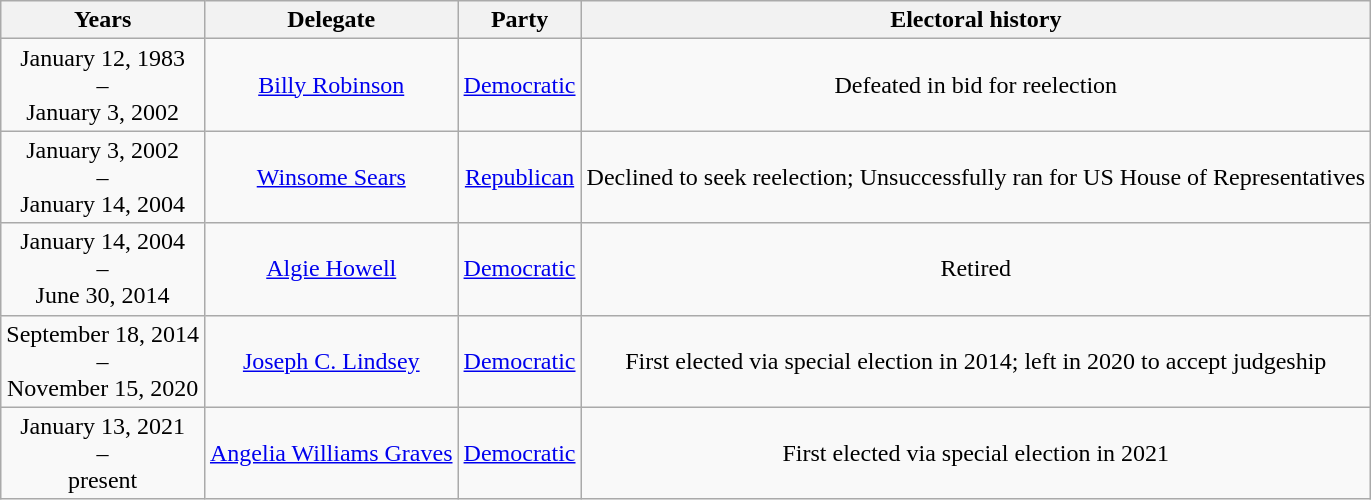<table class=wikitable style="text-align:center">
<tr valign=bottom>
<th>Years</th>
<th>Delegate</th>
<th>Party</th>
<th>Electoral history</th>
</tr>
<tr>
<td nowrap><span>January 12, 1983</span><br>–<br><span>January 3, 2002</span></td>
<td><a href='#'>Billy Robinson</a></td>
<td><a href='#'>Democratic</a></td>
<td>Defeated in bid for reelection</td>
</tr>
<tr>
<td nowrap><span>January 3, 2002</span><br>–<br><span>January 14, 2004</span></td>
<td><a href='#'>Winsome Sears</a></td>
<td><a href='#'>Republican</a></td>
<td>Declined to seek reelection; Unsuccessfully ran for US House of Representatives</td>
</tr>
<tr>
<td nowrap><span>January 14, 2004</span><br>–<br><span>June 30, 2014</span></td>
<td><a href='#'>Algie Howell</a></td>
<td><a href='#'>Democratic</a></td>
<td>Retired</td>
</tr>
<tr>
<td nowrap><span>September 18, 2014</span><br>–<br><span>November 15, 2020</span></td>
<td><a href='#'>Joseph C. Lindsey</a></td>
<td><a href='#'>Democratic</a></td>
<td>First elected via special election in 2014; left in 2020 to accept judgeship</td>
</tr>
<tr>
<td nowrap><span>January 13, 2021</span><br>–<br><span>present</span></td>
<td><a href='#'>Angelia Williams Graves</a></td>
<td><a href='#'>Democratic</a></td>
<td>First elected via special election in 2021</td>
</tr>
</table>
